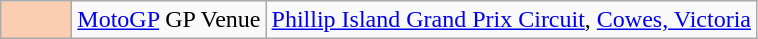<table class="wikitable">
<tr>
<td width=40px align=center style="background-color:#FBCEB1"></td>
<td><a href='#'>MotoGP</a> GP Venue</td>
<td><a href='#'>Phillip Island Grand Prix Circuit</a>, <a href='#'>Cowes, Victoria</a></td>
</tr>
</table>
